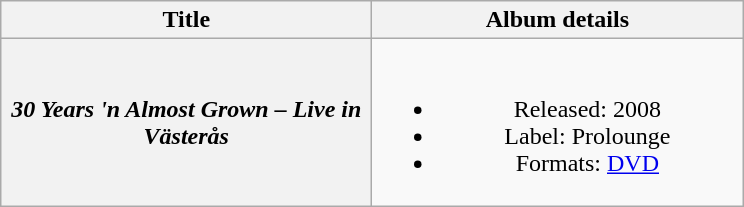<table class="wikitable plainrowheaders" style="text-align:center;">
<tr>
<th scope="col" style="width:15em;">Title</th>
<th scope="col" style="width:15em;">Album details</th>
</tr>
<tr>
<th scope="row"><em>30 Years 'n Almost Grown – Live in Västerås</em></th>
<td><br><ul><li>Released: 2008</li><li>Label: Prolounge</li><li>Formats: <a href='#'>DVD</a></li></ul></td>
</tr>
</table>
